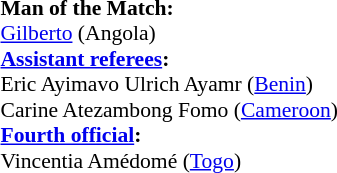<table style="width:100%; font-size:90%;">
<tr>
<td><br><strong>Man of the Match:</strong>
<br><a href='#'>Gilberto</a> (Angola)<br><strong><a href='#'>Assistant referees</a>:</strong>
<br>Eric Ayimavo Ulrich Ayamr (<a href='#'>Benin</a>)
<br>Carine Atezambong Fomo (<a href='#'>Cameroon</a>)
<br><strong><a href='#'>Fourth official</a>:</strong>
<br>Vincentia Amédomé (<a href='#'>Togo</a>)</td>
</tr>
</table>
